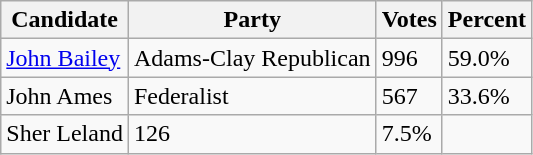<table class=wikitable>
<tr>
<th>Candidate</th>
<th>Party</th>
<th>Votes</th>
<th>Percent</th>
</tr>
<tr>
<td><a href='#'>John Bailey</a></td>
<td>Adams-Clay Republican</td>
<td>996</td>
<td>59.0%</td>
</tr>
<tr>
<td>John Ames</td>
<td>Federalist</td>
<td>567</td>
<td>33.6%</td>
</tr>
<tr>
<td>Sher Leland</td>
<td>126</td>
<td>7.5%</td>
</tr>
</table>
